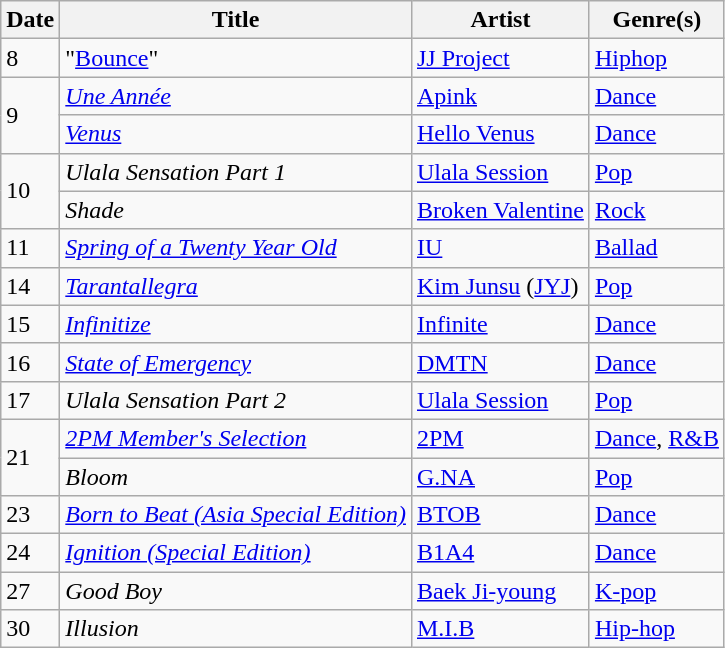<table class="wikitable" style="text-align: left;">
<tr>
<th>Date</th>
<th>Title</th>
<th>Artist</th>
<th>Genre(s)</th>
</tr>
<tr>
<td>8</td>
<td>"<a href='#'>Bounce</a>"</td>
<td><a href='#'>JJ Project</a></td>
<td><a href='#'>Hiphop</a></td>
</tr>
<tr>
<td rowspan="2">9</td>
<td><em><a href='#'>Une Année</a></em></td>
<td><a href='#'>Apink</a></td>
<td><a href='#'>Dance</a></td>
</tr>
<tr>
<td><em><a href='#'>Venus</a></em></td>
<td><a href='#'>Hello Venus</a></td>
<td><a href='#'>Dance</a></td>
</tr>
<tr>
<td rowspan="2">10</td>
<td><em>Ulala Sensation Part 1</em></td>
<td><a href='#'>Ulala Session</a></td>
<td><a href='#'>Pop</a></td>
</tr>
<tr>
<td><em>Shade</em></td>
<td><a href='#'>Broken Valentine</a></td>
<td><a href='#'>Rock</a></td>
</tr>
<tr>
<td rowspan="1">11</td>
<td><em><a href='#'>Spring of a Twenty Year Old</a></em></td>
<td><a href='#'>IU</a></td>
<td><a href='#'>Ballad</a></td>
</tr>
<tr>
<td rowspan="1">14</td>
<td><em><a href='#'>Tarantallegra</a></em></td>
<td><a href='#'>Kim Junsu</a> (<a href='#'>JYJ</a>)</td>
<td><a href='#'>Pop</a></td>
</tr>
<tr>
<td rowspan="1">15</td>
<td><em><a href='#'>Infinitize</a></em></td>
<td><a href='#'>Infinite</a></td>
<td><a href='#'>Dance</a></td>
</tr>
<tr>
<td rowspan="1">16</td>
<td><em><a href='#'>State of Emergency</a></em></td>
<td><a href='#'>DMTN</a></td>
<td><a href='#'>Dance</a></td>
</tr>
<tr>
<td rowspan="1">17</td>
<td><em>Ulala Sensation Part 2</em></td>
<td><a href='#'>Ulala Session</a></td>
<td><a href='#'>Pop</a></td>
</tr>
<tr>
<td rowspan="2">21</td>
<td><em><a href='#'>2PM Member's Selection</a></em></td>
<td><a href='#'>2PM</a></td>
<td><a href='#'>Dance</a>, <a href='#'>R&B</a></td>
</tr>
<tr>
<td><em>Bloom</em></td>
<td><a href='#'>G.NA</a></td>
<td><a href='#'>Pop</a></td>
</tr>
<tr>
<td rowspan="1">23</td>
<td><em><a href='#'>Born to Beat (Asia Special Edition)</a></em></td>
<td><a href='#'>BTOB</a></td>
<td><a href='#'>Dance</a></td>
</tr>
<tr>
<td rowspan="1">24</td>
<td><em><a href='#'>Ignition (Special Edition)</a></em></td>
<td><a href='#'>B1A4</a></td>
<td><a href='#'>Dance</a></td>
</tr>
<tr>
<td>27</td>
<td><em>Good Boy</em></td>
<td><a href='#'>Baek Ji-young</a></td>
<td><a href='#'>K-pop</a></td>
</tr>
<tr>
<td rowspan="1">30</td>
<td><em>Illusion</em></td>
<td><a href='#'>M.I.B</a></td>
<td><a href='#'>Hip-hop</a></td>
</tr>
</table>
